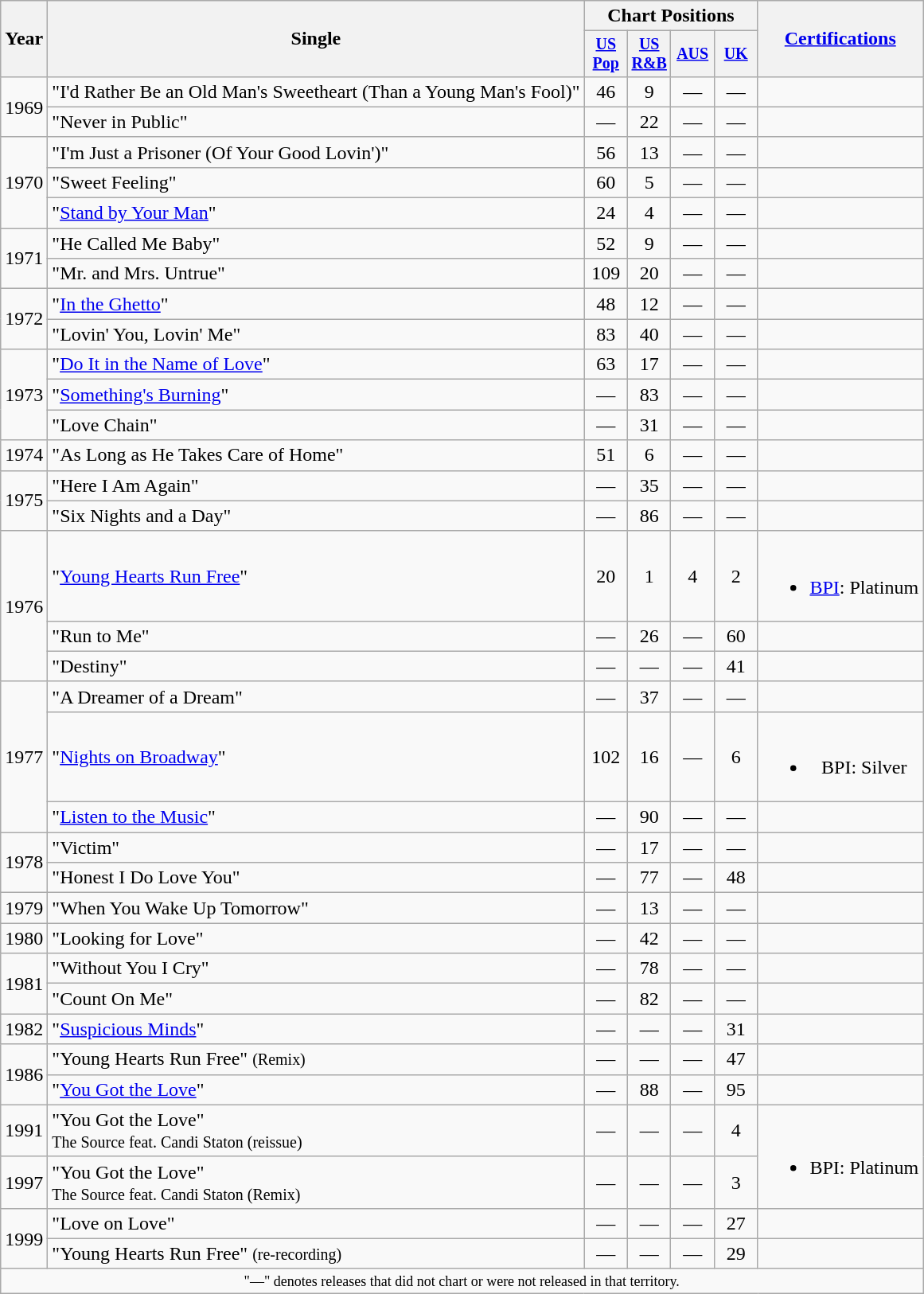<table class="wikitable" style="text-align:center;">
<tr>
<th rowspan="2">Year</th>
<th rowspan="2">Single</th>
<th colspan="4">Chart Positions</th>
<th rowspan="2"><a href='#'>Certifications</a></th>
</tr>
<tr style="font-size:smaller;">
<th width="30"><a href='#'>US Pop</a><br></th>
<th width="30"><a href='#'>US R&B</a><br></th>
<th width="30"><a href='#'>AUS</a><br></th>
<th width="30"><a href='#'>UK</a><br></th>
</tr>
<tr>
<td rowspan="2">1969</td>
<td align="left">"I'd Rather Be an Old Man's Sweetheart (Than a Young Man's Fool)"</td>
<td>46</td>
<td>9</td>
<td>—</td>
<td>—</td>
<td></td>
</tr>
<tr>
<td align="left">"Never in Public"</td>
<td>—</td>
<td>22</td>
<td>—</td>
<td>—</td>
<td></td>
</tr>
<tr>
<td rowspan="3">1970</td>
<td align="left">"I'm Just a Prisoner (Of Your Good Lovin')"</td>
<td>56</td>
<td>13</td>
<td>—</td>
<td>—</td>
<td></td>
</tr>
<tr>
<td align="left">"Sweet Feeling"</td>
<td>60</td>
<td>5</td>
<td>—</td>
<td>—</td>
<td></td>
</tr>
<tr>
<td align="left">"<a href='#'>Stand by Your Man</a>"</td>
<td>24</td>
<td>4</td>
<td>—</td>
<td>—</td>
<td></td>
</tr>
<tr>
<td rowspan="2">1971</td>
<td align="left">"He Called Me Baby"</td>
<td>52</td>
<td>9</td>
<td>—</td>
<td>—</td>
<td></td>
</tr>
<tr>
<td align="left">"Mr. and Mrs. Untrue"</td>
<td>109</td>
<td>20</td>
<td>—</td>
<td>—</td>
<td></td>
</tr>
<tr>
<td rowspan="2">1972</td>
<td align="left">"<a href='#'>In the Ghetto</a>"</td>
<td>48</td>
<td>12</td>
<td>—</td>
<td>—</td>
<td></td>
</tr>
<tr>
<td align="left">"Lovin' You, Lovin' Me"</td>
<td>83</td>
<td>40</td>
<td>—</td>
<td>—</td>
<td></td>
</tr>
<tr>
<td rowspan="3">1973</td>
<td align="left">"<a href='#'>Do It in the Name of Love</a>"</td>
<td>63</td>
<td>17</td>
<td>—</td>
<td>—</td>
<td></td>
</tr>
<tr>
<td align="left">"<a href='#'>Something's Burning</a>"</td>
<td>—</td>
<td>83</td>
<td>—</td>
<td>—</td>
<td></td>
</tr>
<tr>
<td align="left">"Love Chain"</td>
<td>—</td>
<td>31</td>
<td>—</td>
<td>—</td>
<td></td>
</tr>
<tr>
<td rowspan="1">1974</td>
<td align="left">"As Long as He Takes Care of Home"</td>
<td>51</td>
<td>6</td>
<td>—</td>
<td>—</td>
<td></td>
</tr>
<tr>
<td rowspan="2">1975</td>
<td align="left">"Here I Am Again"</td>
<td>—</td>
<td>35</td>
<td>—</td>
<td>—</td>
<td></td>
</tr>
<tr>
<td align="left">"Six Nights and a Day"</td>
<td>—</td>
<td>86</td>
<td>—</td>
<td>—</td>
<td></td>
</tr>
<tr>
<td rowspan="3">1976</td>
<td align="left">"<a href='#'>Young Hearts Run Free</a>"</td>
<td>20</td>
<td>1</td>
<td>4</td>
<td>2</td>
<td><br><ul><li><a href='#'>BPI</a>: Platinum</li></ul></td>
</tr>
<tr>
<td align="left">"Run to Me"</td>
<td>—</td>
<td>26</td>
<td>—</td>
<td>60</td>
<td></td>
</tr>
<tr>
<td align="left">"Destiny"</td>
<td>—</td>
<td>—</td>
<td>—</td>
<td>41</td>
<td></td>
</tr>
<tr>
<td rowspan="3">1977</td>
<td align="left">"A Dreamer of a Dream"</td>
<td>—</td>
<td>37</td>
<td>—</td>
<td>—</td>
<td></td>
</tr>
<tr>
<td align="left">"<a href='#'>Nights on Broadway</a>"</td>
<td>102</td>
<td>16</td>
<td>—</td>
<td>6</td>
<td><br><ul><li>BPI: Silver</li></ul></td>
</tr>
<tr>
<td align="left">"<a href='#'>Listen to the Music</a>"</td>
<td>—</td>
<td>90</td>
<td>—</td>
<td>—</td>
<td></td>
</tr>
<tr>
<td rowspan="2">1978</td>
<td align="left">"Victim"</td>
<td>—</td>
<td>17</td>
<td>—</td>
<td>—</td>
</tr>
<tr>
<td align="left">"Honest I Do Love You"</td>
<td>—</td>
<td>77</td>
<td>—</td>
<td>48</td>
<td></td>
</tr>
<tr>
<td rowspan="1">1979</td>
<td align="left">"When You Wake Up Tomorrow"</td>
<td>—</td>
<td>13</td>
<td>—</td>
<td>—</td>
</tr>
<tr>
<td rowspan="1">1980</td>
<td align="left">"Looking for Love"</td>
<td>—</td>
<td>42</td>
<td>—</td>
<td>—</td>
<td></td>
</tr>
<tr>
<td rowspan="2">1981</td>
<td align="left">"Without You I Cry"</td>
<td>—</td>
<td>78</td>
<td>—</td>
<td>—</td>
<td></td>
</tr>
<tr>
<td align="left">"Count On Me"</td>
<td>—</td>
<td>82</td>
<td>—</td>
<td>—</td>
</tr>
<tr>
<td rowspan="1">1982</td>
<td align="left">"<a href='#'>Suspicious Minds</a>"</td>
<td>—</td>
<td>—</td>
<td>—</td>
<td>31</td>
<td></td>
</tr>
<tr>
<td rowspan="2">1986</td>
<td align="left">"Young Hearts Run Free" <small>(Remix)</small></td>
<td>—</td>
<td>—</td>
<td>—</td>
<td>47</td>
<td></td>
</tr>
<tr>
<td align="left">"<a href='#'>You Got the Love</a>"</td>
<td>—</td>
<td>88</td>
<td>—</td>
<td>95</td>
<td></td>
</tr>
<tr>
<td rowspan="1">1991</td>
<td align="left">"You Got the Love"<br><small>The Source feat. Candi Staton (reissue)</small></td>
<td>—</td>
<td>—</td>
<td>—</td>
<td>4</td>
<td rowspan="2"><br><ul><li>BPI: Platinum</li></ul></td>
</tr>
<tr>
<td rowspan="1">1997</td>
<td align="left">"You Got the Love"<br><small>The Source feat. Candi Staton (Remix)</small></td>
<td>—</td>
<td>—</td>
<td>—</td>
<td>3</td>
</tr>
<tr>
<td rowspan="2">1999</td>
<td align="left">"Love on Love"</td>
<td>—</td>
<td>—</td>
<td>—</td>
<td>27</td>
<td></td>
</tr>
<tr>
<td align="left">"Young Hearts Run Free" <small>(re-recording)</small></td>
<td>—</td>
<td>—</td>
<td>—</td>
<td>29</td>
<td></td>
</tr>
<tr>
<td colspan="10" style="font-size:9pt">"—" denotes releases that did not chart or were not released in that territory.</td>
</tr>
</table>
